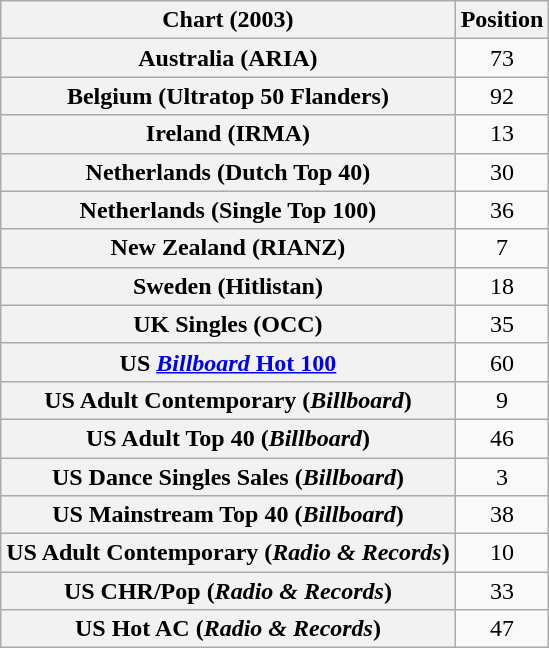<table class="wikitable sortable plainrowheaders" style="text-align:center">
<tr>
<th>Chart (2003)</th>
<th>Position</th>
</tr>
<tr>
<th scope="row">Australia (ARIA)</th>
<td>73</td>
</tr>
<tr>
<th scope="row">Belgium (Ultratop 50 Flanders)</th>
<td>92</td>
</tr>
<tr>
<th scope="row">Ireland (IRMA)</th>
<td>13</td>
</tr>
<tr>
<th scope="row">Netherlands (Dutch Top 40)</th>
<td>30</td>
</tr>
<tr>
<th scope="row">Netherlands (Single Top 100)</th>
<td>36</td>
</tr>
<tr>
<th scope="row">New Zealand (RIANZ)</th>
<td>7</td>
</tr>
<tr>
<th scope="row">Sweden (Hitlistan)</th>
<td>18</td>
</tr>
<tr>
<th scope="row">UK Singles (OCC)</th>
<td>35</td>
</tr>
<tr>
<th scope="row">US <a href='#'><em>Billboard</em> Hot 100</a></th>
<td>60</td>
</tr>
<tr>
<th scope="row">US Adult Contemporary (<em>Billboard</em>)</th>
<td>9</td>
</tr>
<tr>
<th scope="row">US Adult Top 40 (<em>Billboard</em>)</th>
<td>46</td>
</tr>
<tr>
<th scope="row">US Dance Singles Sales (<em>Billboard</em>)</th>
<td>3</td>
</tr>
<tr>
<th scope="row">US Mainstream Top 40 (<em>Billboard</em>)</th>
<td>38</td>
</tr>
<tr>
<th scope="row">US Adult Contemporary (<em>Radio & Records</em>)</th>
<td>10</td>
</tr>
<tr>
<th scope="row">US CHR/Pop (<em>Radio & Records</em>)</th>
<td>33</td>
</tr>
<tr>
<th scope="row">US Hot AC (<em>Radio & Records</em>)</th>
<td>47</td>
</tr>
</table>
